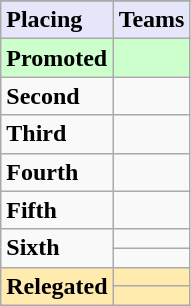<table class=wikitable>
<tr>
</tr>
<tr style="background: #E6E6FA;">
<td><strong>Placing</strong></td>
<td colspan="2" style="text-align:center"><strong>Teams</strong></td>
</tr>
<tr>
<td style="background: #ccffcc;"><strong>Promoted</strong></td>
<td style="background: #ccffcc;"><strong></strong></td>
</tr>
<tr>
<td><strong>Second</strong></td>
<td></td>
</tr>
<tr>
<td><strong>Third</strong></td>
<td></td>
</tr>
<tr>
<td><strong>Fourth</strong></td>
<td></td>
</tr>
<tr>
<td><strong>Fifth</strong></td>
<td></td>
</tr>
<tr>
<td rowspan="2"><strong>Sixth</strong></td>
<td></td>
</tr>
<tr>
<td></td>
</tr>
<tr style="background: #ffebad;">
<td rowspan="2"><strong>Relegated</strong></td>
<td></td>
</tr>
<tr style="background: #ffebad;">
<td></td>
</tr>
</table>
